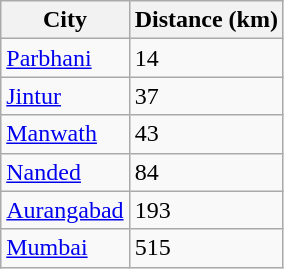<table class="wikitable">
<tr>
<th>City</th>
<th>Distance (km)</th>
</tr>
<tr>
<td><a href='#'>Parbhani</a></td>
<td>14</td>
</tr>
<tr>
<td><a href='#'>Jintur</a></td>
<td>37</td>
</tr>
<tr>
<td><a href='#'>Manwath</a></td>
<td>43</td>
</tr>
<tr>
<td><a href='#'>Nanded</a></td>
<td>84</td>
</tr>
<tr>
<td><a href='#'>Aurangabad</a></td>
<td>193</td>
</tr>
<tr>
<td><a href='#'>Mumbai</a></td>
<td>515</td>
</tr>
</table>
